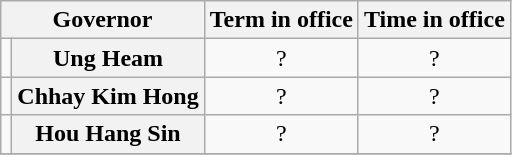<table class="wikitable sortable" style="text-align: center;">
<tr>
<th class="unsortable" colspan="2">Governor</th>
<th class="unsortable">Term in office</th>
<th class="unsortable">Time in office</th>
</tr>
<tr>
<td></td>
<th scope="row">Ung Heam</th>
<td>?</td>
<td>?</td>
</tr>
<tr>
<td></td>
<th scope="row">Chhay Kim Hong</th>
<td>?</td>
<td>?</td>
</tr>
<tr>
<td></td>
<th scope="row">Hou Hang Sin</th>
<td>?</td>
<td>?</td>
</tr>
<tr>
</tr>
</table>
